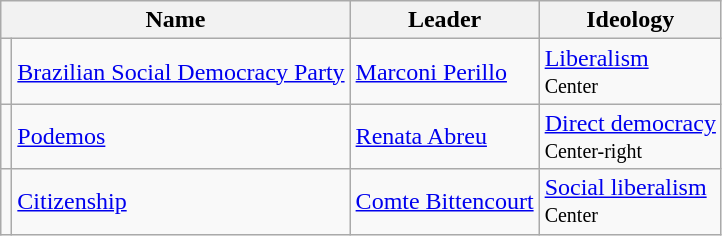<table class="wikitable">
<tr>
<th colspan="2">Name</th>
<th>Leader</th>
<th>Ideology</th>
</tr>
<tr>
<td></td>
<td><a href='#'>Brazilian Social Democracy Party</a></td>
<td><a href='#'>Marconi Perillo</a></td>
<td><a href='#'>Liberalism</a><br><small>Center</small></td>
</tr>
<tr>
<td></td>
<td><a href='#'>Podemos</a></td>
<td><a href='#'>Renata Abreu</a></td>
<td><a href='#'>Direct democracy</a><br><small>Center-right</small></td>
</tr>
<tr>
<td></td>
<td><a href='#'>Citizenship</a></td>
<td><a href='#'>Comte Bittencourt</a></td>
<td><a href='#'>Social liberalism</a><br><small>Center</small></td>
</tr>
</table>
